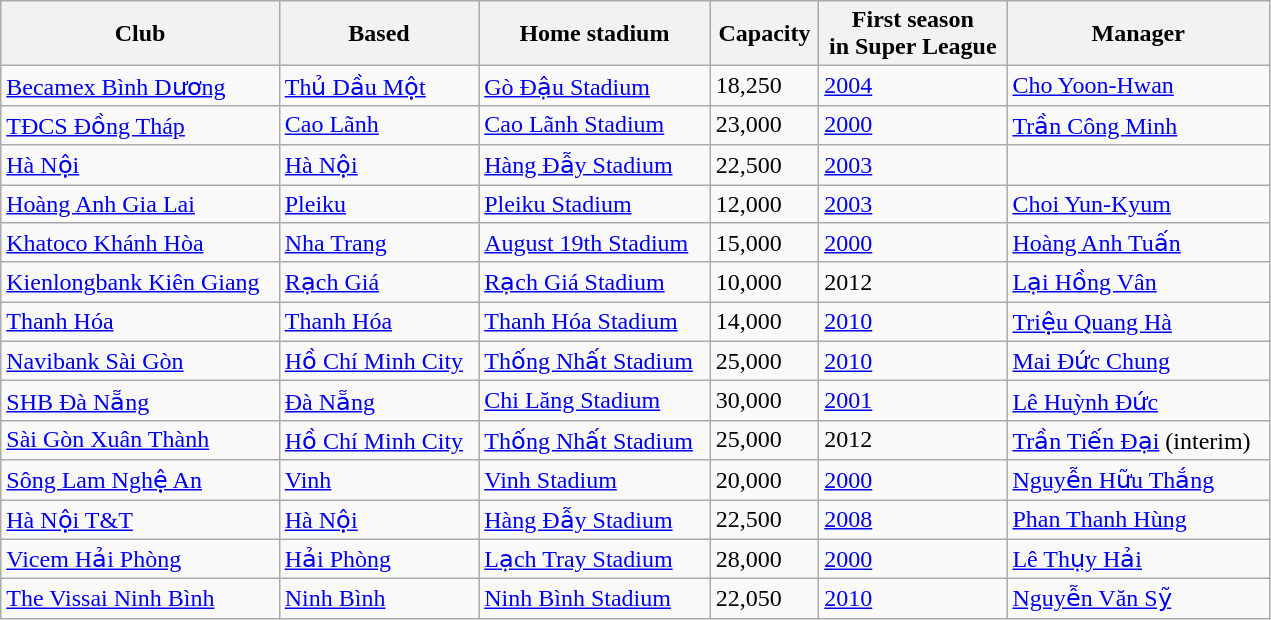<table style="width:67%;" class="wikitable sortable">
<tr>
<th>Club</th>
<th>Based</th>
<th>Home stadium</th>
<th>Capacity</th>
<th>First season <br> in Super League</th>
<th>Manager</th>
</tr>
<tr>
<td><a href='#'>Becamex Bình Dương</a></td>
<td><a href='#'>Thủ Dầu Một</a></td>
<td><a href='#'>Gò Đậu Stadium</a></td>
<td>18,250</td>
<td><a href='#'>2004</a></td>
<td> <a href='#'>Cho Yoon-Hwan</a></td>
</tr>
<tr>
<td><a href='#'>TĐCS Đồng Tháp</a></td>
<td><a href='#'>Cao Lãnh</a></td>
<td><a href='#'>Cao Lãnh Stadium</a></td>
<td>23,000</td>
<td><a href='#'>2000</a></td>
<td> <a href='#'>Trần Công Minh</a></td>
</tr>
<tr>
<td><a href='#'>Hà Nội</a></td>
<td><a href='#'>Hà Nội</a></td>
<td><a href='#'>Hàng Đẫy Stadium</a></td>
<td>22,500</td>
<td><a href='#'>2003</a></td>
<td></td>
</tr>
<tr>
<td><a href='#'>Hoàng Anh Gia Lai</a></td>
<td><a href='#'>Pleiku</a></td>
<td><a href='#'>Pleiku Stadium</a></td>
<td>12,000</td>
<td><a href='#'>2003</a></td>
<td> <a href='#'>Choi Yun-Kyum</a></td>
</tr>
<tr>
<td><a href='#'>Khatoco Khánh Hòa</a></td>
<td><a href='#'>Nha Trang</a></td>
<td><a href='#'>August 19th Stadium</a></td>
<td>15,000</td>
<td><a href='#'>2000</a></td>
<td> <a href='#'>Hoàng Anh Tuấn</a></td>
</tr>
<tr>
<td><a href='#'>Kienlongbank Kiên Giang</a></td>
<td><a href='#'>Rạch Giá</a></td>
<td><a href='#'>Rạch Giá Stadium</a></td>
<td>10,000</td>
<td>2012</td>
<td> <a href='#'>Lại Hồng Vân</a></td>
</tr>
<tr>
<td><a href='#'>Thanh Hóa</a></td>
<td><a href='#'>Thanh Hóa</a></td>
<td><a href='#'>Thanh Hóa Stadium</a></td>
<td>14,000</td>
<td><a href='#'>2010</a></td>
<td> <a href='#'>Triệu Quang Hà</a></td>
</tr>
<tr>
<td><a href='#'>Navibank Sài Gòn</a></td>
<td><a href='#'>Hồ Chí Minh City</a></td>
<td><a href='#'>Thống Nhất Stadium</a></td>
<td>25,000</td>
<td><a href='#'>2010</a></td>
<td> <a href='#'>Mai Đức Chung</a></td>
</tr>
<tr>
<td><a href='#'>SHB Đà Nẵng</a></td>
<td><a href='#'>Đà Nẵng</a></td>
<td><a href='#'>Chi Lăng Stadium</a></td>
<td>30,000</td>
<td><a href='#'>2001</a></td>
<td> <a href='#'>Lê Huỳnh Đức</a></td>
</tr>
<tr>
<td><a href='#'>Sài Gòn Xuân Thành</a></td>
<td><a href='#'>Hồ Chí Minh City</a></td>
<td><a href='#'>Thống Nhất Stadium</a></td>
<td>25,000</td>
<td>2012</td>
<td> <a href='#'>Trần Tiến Đại</a> (interim)</td>
</tr>
<tr>
<td><a href='#'>Sông Lam Nghệ An</a></td>
<td><a href='#'>Vinh</a></td>
<td><a href='#'>Vinh Stadium</a></td>
<td>20,000</td>
<td><a href='#'>2000</a></td>
<td> <a href='#'>Nguyễn Hữu Thắng</a></td>
</tr>
<tr>
<td><a href='#'>Hà Nội T&T</a></td>
<td><a href='#'>Hà Nội</a></td>
<td><a href='#'>Hàng Đẫy Stadium</a></td>
<td>22,500</td>
<td><a href='#'>2008</a></td>
<td> <a href='#'>Phan Thanh Hùng</a></td>
</tr>
<tr>
<td><a href='#'>Vicem Hải Phòng</a></td>
<td><a href='#'>Hải Phòng</a></td>
<td><a href='#'>Lạch Tray Stadium</a></td>
<td>28,000</td>
<td><a href='#'>2000</a></td>
<td> <a href='#'>Lê Thụy Hải</a></td>
</tr>
<tr>
<td><a href='#'>The Vissai Ninh Bình</a></td>
<td><a href='#'>Ninh Bình</a></td>
<td><a href='#'>Ninh Bình Stadium</a></td>
<td>22,050</td>
<td><a href='#'>2010</a></td>
<td> <a href='#'>Nguyễn Văn Sỹ</a></td>
</tr>
</table>
